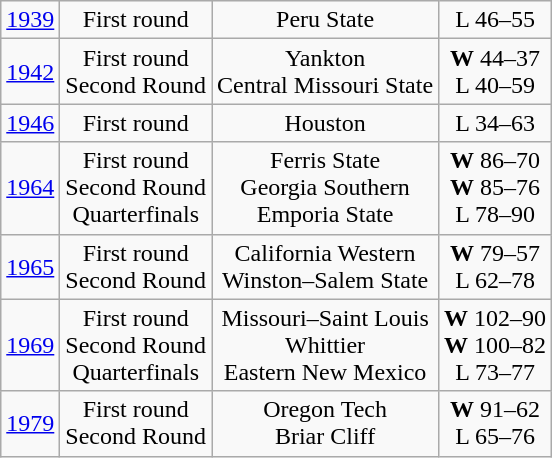<table class="wikitable">
<tr align="center">
<td><a href='#'>1939</a></td>
<td>First round</td>
<td>Peru State</td>
<td>L 46–55</td>
</tr>
<tr align="center">
<td><a href='#'>1942</a></td>
<td>First round<br>Second Round</td>
<td>Yankton<br>Central Missouri State</td>
<td><strong>W</strong> 44–37<br>L 40–59</td>
</tr>
<tr align="center">
<td><a href='#'>1946</a></td>
<td>First round</td>
<td>Houston</td>
<td>L 34–63</td>
</tr>
<tr align="center">
<td><a href='#'>1964</a></td>
<td>First round<br>Second Round<br>Quarterfinals</td>
<td>Ferris State<br>Georgia Southern<br>Emporia State</td>
<td><strong>W</strong> 86–70<br><strong>W</strong> 85–76<br>L 78–90</td>
</tr>
<tr align="center">
<td><a href='#'>1965</a></td>
<td>First round<br>Second Round</td>
<td>California Western<br>Winston–Salem State</td>
<td><strong>W</strong> 79–57<br>L 62–78</td>
</tr>
<tr align="center">
<td><a href='#'>1969</a></td>
<td>First round<br>Second Round<br>Quarterfinals</td>
<td>Missouri–Saint Louis<br>Whittier<br>Eastern New Mexico</td>
<td><strong>W</strong> 102–90<br><strong>W</strong> 100–82<br>L 73–77</td>
</tr>
<tr align="center">
<td><a href='#'>1979</a></td>
<td>First round<br>Second Round</td>
<td>Oregon Tech<br>Briar Cliff</td>
<td><strong>W</strong> 91–62<br>L 65–76</td>
</tr>
</table>
